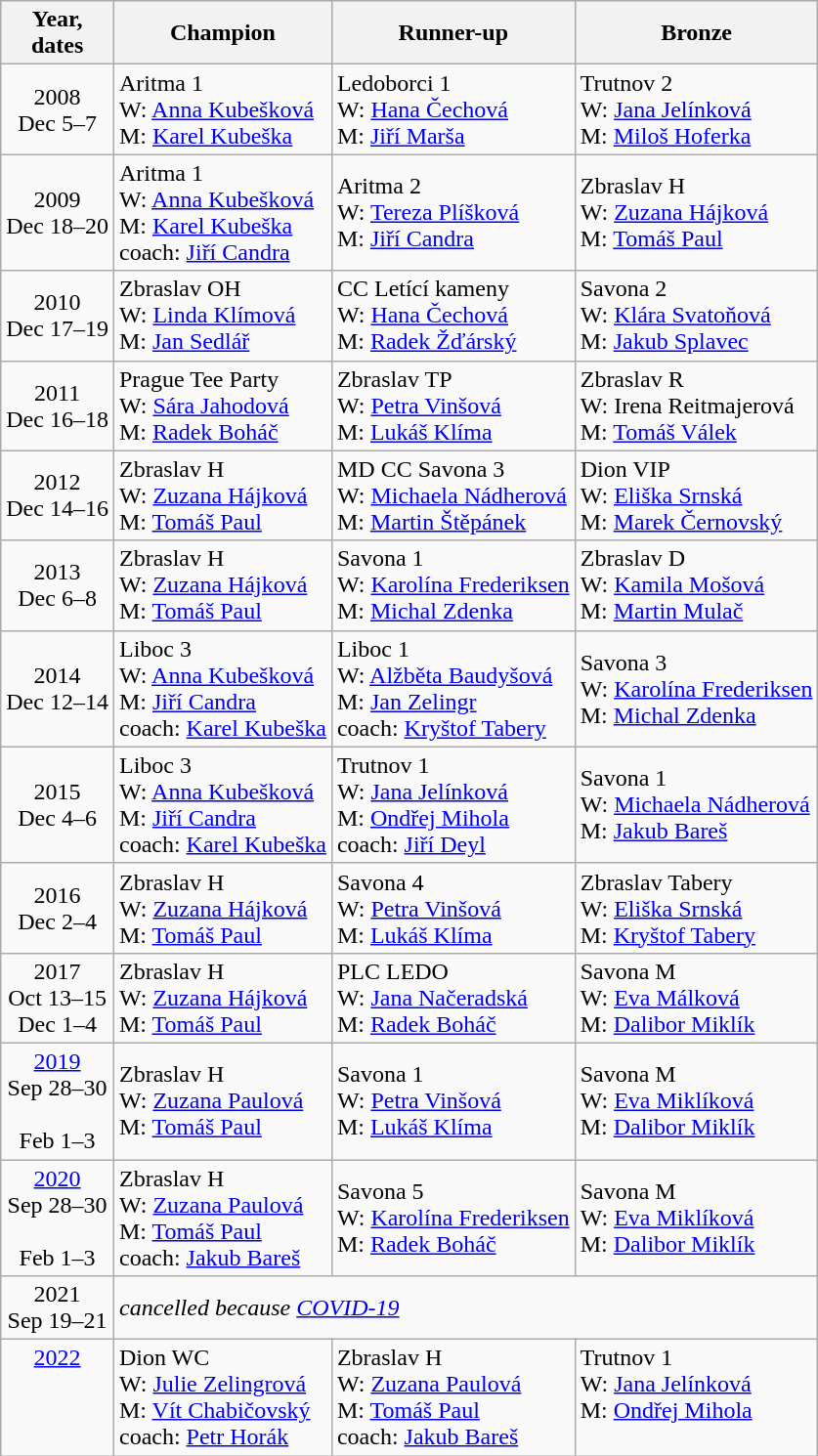<table class="wikitable">
<tr>
<th>Year,<br>dates</th>
<th>Champion</th>
<th>Runner-up</th>
<th>Bronze</th>
</tr>
<tr>
<td align=center>2008<br>Dec 5–7</td>
<td>Aritma 1<br>W: <a href='#'>Anna Kubešková</a><br>M: <a href='#'>Karel Kubeška</a></td>
<td>Ledoborci 1<br>W: <a href='#'>Hana Čechová</a><br>M: <a href='#'>Jiří Marša</a></td>
<td>Trutnov 2<br>W: <a href='#'>Jana Jelínková</a><br>M: <a href='#'>Miloš Hoferka</a></td>
</tr>
<tr>
<td align=center>2009<br>Dec 18–20</td>
<td>Aritma 1<br>W: <a href='#'>Anna Kubešková</a><br>M: <a href='#'>Karel Kubeška</a><br>coach: <a href='#'>Jiří Candra</a></td>
<td>Aritma 2<br>W: <a href='#'>Tereza Plíšková</a><br>M: <a href='#'>Jiří Candra</a></td>
<td>Zbraslav H<br>W: <a href='#'>Zuzana Hájková</a><br>M: <a href='#'>Tomáš Paul</a></td>
</tr>
<tr>
<td align=center>2010<br>Dec 17–19</td>
<td>Zbraslav OH<br>W: <a href='#'>Linda Klímová</a><br>M: <a href='#'>Jan Sedlář</a></td>
<td>CC Letící kameny<br>W: <a href='#'>Hana Čechová</a><br>M: <a href='#'>Radek Žďárský</a></td>
<td>Savona 2<br>W: <a href='#'>Klára Svatoňová</a><br>M: <a href='#'>Jakub Splavec</a></td>
</tr>
<tr>
<td align=center>2011<br>Dec 16–18</td>
<td>Prague Tee Party<br>W: <a href='#'>Sára Jahodová</a><br>M: <a href='#'>Radek Boháč</a></td>
<td>Zbraslav TP<br>W: <a href='#'>Petra Vinšová</a><br>M: <a href='#'>Lukáš Klíma</a></td>
<td>Zbraslav R<br>W: Irena Reitmajerová<br>M: <a href='#'>Tomáš Válek</a></td>
</tr>
<tr>
<td align=center>2012<br>Dec 14–16</td>
<td>Zbraslav H<br>W: <a href='#'>Zuzana Hájková</a><br>M: <a href='#'>Tomáš Paul</a></td>
<td>MD CC Savona 3<br>W: <a href='#'>Michaela Nádherová</a><br>M: <a href='#'>Martin Štěpánek</a></td>
<td>Dion VIP<br>W: <a href='#'>Eliška Srnská</a><br>M: <a href='#'>Marek Černovský</a></td>
</tr>
<tr>
<td align=center>2013<br>Dec 6–8</td>
<td>Zbraslav H<br>W: <a href='#'>Zuzana Hájková</a><br>M: <a href='#'>Tomáš Paul</a></td>
<td>Savona 1<br>W: <a href='#'>Karolína Frederiksen</a><br>M: <a href='#'>Michal Zdenka</a></td>
<td>Zbraslav D<br>W: <a href='#'>Kamila Mošová</a><br>M: <a href='#'>Martin Mulač</a></td>
</tr>
<tr>
<td align=center>2014<br>Dec 12–14</td>
<td>Liboc 3<br>W: <a href='#'>Anna Kubešková</a><br>M: <a href='#'>Jiří Candra</a><br>coach: <a href='#'>Karel Kubeška</a></td>
<td>Liboc 1<br>W: <a href='#'>Alžběta Baudyšová</a><br>M: <a href='#'>Jan Zelingr</a><br>coach: <a href='#'>Kryštof Tabery</a></td>
<td>Savona 3<br>W: <a href='#'>Karolína Frederiksen</a><br>M: <a href='#'>Michal Zdenka</a></td>
</tr>
<tr>
<td align=center>2015<br>Dec 4–6</td>
<td>Liboc 3<br>W: <a href='#'>Anna Kubešková</a><br>M: <a href='#'>Jiří Candra</a><br>coach: <a href='#'>Karel Kubeška</a></td>
<td>Trutnov 1<br>W: <a href='#'>Jana Jelínková</a><br>M: <a href='#'>Ondřej Mihola</a><br>coach: <a href='#'>Jiří Deyl</a></td>
<td>Savona 1<br>W: <a href='#'>Michaela Nádherová</a><br>M: <a href='#'>Jakub Bareš</a></td>
</tr>
<tr>
<td align=center>2016<br>Dec 2–4</td>
<td>Zbraslav H<br>W: <a href='#'>Zuzana Hájková</a><br>M: <a href='#'>Tomáš Paul</a></td>
<td>Savona 4<br>W: <a href='#'>Petra Vinšová</a><br>M: <a href='#'>Lukáš Klíma</a></td>
<td>Zbraslav Tabery<br>W: <a href='#'>Eliška Srnská</a><br>M: <a href='#'>Kryštof Tabery</a></td>
</tr>
<tr>
<td align=center>2017<br>Oct 13–15<br>Dec 1–4</td>
<td>Zbraslav H<br>W: <a href='#'>Zuzana Hájková</a><br>M: <a href='#'>Tomáš Paul</a></td>
<td>PLC LEDO<br>W: <a href='#'>Jana Načeradská</a><br>M: <a href='#'>Radek Boháč</a></td>
<td>Savona M<br>W: <a href='#'>Eva Málková</a><br>M: <a href='#'>Dalibor Miklík</a></td>
</tr>
<tr>
<td align=center><a href='#'>2019</a><br>Sep 28–30<br><br>Feb 1–3</td>
<td>Zbraslav H<br>W: <a href='#'>Zuzana Paulová</a><br>M: <a href='#'>Tomáš Paul</a></td>
<td>Savona 1<br>W: <a href='#'>Petra Vinšová</a><br>M: <a href='#'>Lukáš Klíma</a></td>
<td>Savona M<br>W: <a href='#'>Eva Miklíková</a><br>M: <a href='#'>Dalibor Miklík</a></td>
</tr>
<tr>
<td align=center><a href='#'>2020</a><br>Sep 28–30<br><br>Feb 1–3</td>
<td>Zbraslav H<br>W: <a href='#'>Zuzana Paulová</a><br>M: <a href='#'>Tomáš Paul</a><br>coach: <a href='#'>Jakub Bareš</a></td>
<td>Savona 5<br>W: <a href='#'>Karolína Frederiksen</a><br>M: <a href='#'>Radek Boháč</a></td>
<td>Savona M<br>W: <a href='#'>Eva Miklíková</a><br>M: <a href='#'>Dalibor Miklík</a></td>
</tr>
<tr>
<td align=center>2021<br>Sep 19–21</td>
<td colspan=3><em>cancelled because <a href='#'>COVID-19</a></em></td>
</tr>
<tr valign="top">
<td align=center><a href='#'>2022</a><br></td>
<td>Dion WC<br>W: <a href='#'>Julie Zelingrová</a><br>M: <a href='#'>Vít Chabičovský</a><br>coach: <a href='#'>Petr Horák</a></td>
<td>Zbraslav H<br>W: <a href='#'>Zuzana Paulová</a><br>M: <a href='#'>Tomáš Paul</a><br>coach: <a href='#'>Jakub Bareš</a></td>
<td>Trutnov 1<br>W: <a href='#'>Jana Jelínková</a><br>M: <a href='#'>Ondřej Mihola</a><br></td>
</tr>
</table>
